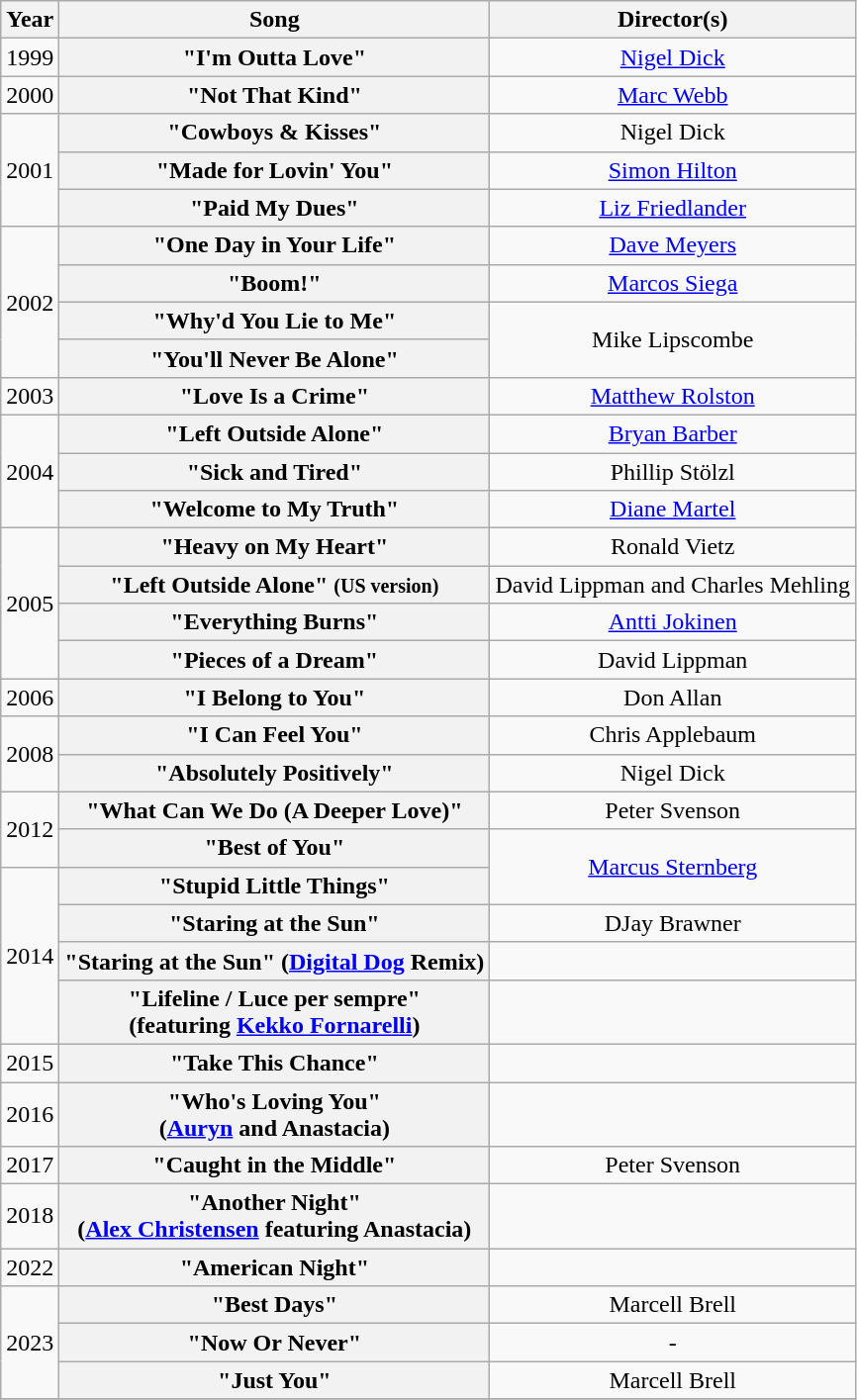<table class="wikitable plainrowheaders" style="text-align:center;">
<tr>
<th scope="col">Year</th>
<th scope="col">Song</th>
<th scope="col">Director(s)</th>
</tr>
<tr>
<td>1999</td>
<th scope="row">"I'm Outta Love" </th>
<td><a href='#'>Nigel Dick</a></td>
</tr>
<tr>
<td>2000</td>
<th scope="row">"Not That Kind" </th>
<td><a href='#'>Marc Webb</a></td>
</tr>
<tr>
<td rowspan="3">2001</td>
<th scope="row">"Cowboys & Kisses" </th>
<td>Nigel Dick</td>
</tr>
<tr>
<th scope="row">"Made for Lovin' You" </th>
<td><a href='#'>Simon Hilton</a></td>
</tr>
<tr>
<th scope="row">"Paid My Dues" </th>
<td><a href='#'>Liz Friedlander</a></td>
</tr>
<tr>
<td rowspan="4">2002</td>
<th scope="row">"One Day in Your Life" </th>
<td><a href='#'>Dave Meyers</a></td>
</tr>
<tr>
<th scope="row">"Boom!"</th>
<td><a href='#'>Marcos Siega</a></td>
</tr>
<tr>
<th scope="row">"Why'd You Lie to Me" </th>
<td rowspan="2">Mike Lipscombe</td>
</tr>
<tr>
<th scope="row">"You'll Never Be Alone" </th>
</tr>
<tr>
<td>2003</td>
<th scope="row">"Love Is a Crime" </th>
<td><a href='#'>Matthew Rolston</a></td>
</tr>
<tr>
<td rowspan="3">2004</td>
<th scope="row">"Left Outside Alone" </th>
<td><a href='#'>Bryan Barber</a></td>
</tr>
<tr>
<th scope="row">"Sick and Tired" </th>
<td>Phillip Stölzl</td>
</tr>
<tr>
<th scope="row">"Welcome to My Truth" </th>
<td><a href='#'>Diane Martel</a></td>
</tr>
<tr>
<td rowspan="4">2005</td>
<th scope="row">"Heavy on My Heart" </th>
<td>Ronald Vietz</td>
</tr>
<tr>
<th scope="row">"Left Outside Alone" <small>(US version)</small> </th>
<td>David Lippman and Charles Mehling</td>
</tr>
<tr>
<th scope="row">"Everything Burns"</th>
<td><a href='#'>Antti Jokinen</a></td>
</tr>
<tr>
<th scope="row">"Pieces of a Dream"</th>
<td>David Lippman</td>
</tr>
<tr>
<td>2006</td>
<th scope="row">"I Belong to You"</th>
<td>Don Allan</td>
</tr>
<tr>
<td rowspan="2">2008</td>
<th scope="row">"I Can Feel You" </th>
<td>Chris Applebaum</td>
</tr>
<tr>
<th scope="row">"Absolutely Positively"</th>
<td>Nigel Dick</td>
</tr>
<tr>
<td rowspan="2">2012</td>
<th scope="row">"What Can We Do (A Deeper Love)"</th>
<td>Peter Svenson</td>
</tr>
<tr>
<th scope="row">"Best of You" </th>
<td rowspan="2"><a href='#'>Marcus Sternberg</a></td>
</tr>
<tr>
<td rowspan="4">2014</td>
<th scope="row">"Stupid Little Things" </th>
</tr>
<tr>
<th scope="row">"Staring at the Sun" </th>
<td>DJay Brawner</td>
</tr>
<tr>
<th scope="row">"Staring at the Sun" (<a href='#'>Digital Dog</a> Remix) </th>
<td></td>
</tr>
<tr>
<th scope="row">"Lifeline / Luce per sempre"<br><span>(featuring <a href='#'>Kekko Fornarelli</a>)</span>  </th>
<td></td>
</tr>
<tr>
<td>2015</td>
<th scope="row">"Take This Chance" </th>
<td></td>
</tr>
<tr>
<td>2016</td>
<th scope="row">"Who's Loving You"<br><span>(<a href='#'>Auryn</a> and Anastacia)</span> </th>
<td></td>
</tr>
<tr>
<td>2017</td>
<th scope="row">"Caught in the Middle" </th>
<td>Peter Svenson</td>
</tr>
<tr>
<td>2018</td>
<th scope="row">"Another Night"<br><span>(<a href='#'>Alex Christensen</a> featuring Anastacia)</span></th>
<td></td>
</tr>
<tr>
<td>2022</td>
<th scope="row">"American Night" </th>
<td></td>
</tr>
<tr>
<td rowspan="3">2023</td>
<th scope="row">"Best Days" </th>
<td>Marcell Brell</td>
</tr>
<tr>
<th scope="row">"Now Or Never" </th>
<td>-</td>
</tr>
<tr>
<th scope="row">"Just You" </th>
<td>Marcell Brell</td>
</tr>
<tr>
</tr>
</table>
